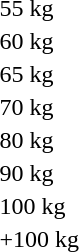<table>
<tr>
<td rowspan=2>55 kg</td>
<td rowspan=2></td>
<td rowspan=2></td>
<td></td>
</tr>
<tr>
<td></td>
</tr>
<tr>
<td rowspan=2>60 kg</td>
<td rowspan=2></td>
<td rowspan=2></td>
<td></td>
</tr>
<tr>
<td></td>
</tr>
<tr>
<td rowspan=2>65 kg</td>
<td rowspan=2></td>
<td rowspan=2></td>
<td></td>
</tr>
<tr>
<td></td>
</tr>
<tr>
<td rowspan=2>70 kg</td>
<td rowspan=2></td>
<td rowspan=2></td>
<td></td>
</tr>
<tr>
<td></td>
</tr>
<tr>
<td rowspan=2>80 kg</td>
<td rowspan=2></td>
<td rowspan=2></td>
<td></td>
</tr>
<tr>
<td></td>
</tr>
<tr>
<td rowspan=2>90 kg</td>
<td rowspan=2></td>
<td rowspan=2></td>
<td></td>
</tr>
<tr>
<td></td>
</tr>
<tr>
<td rowspan=2>100 kg</td>
<td rowspan=2></td>
<td rowspan=2></td>
<td></td>
</tr>
<tr>
<td></td>
</tr>
<tr>
<td rowspan=2>+100 kg</td>
<td rowspan=2></td>
<td rowspan=2></td>
<td></td>
</tr>
<tr>
<td></td>
</tr>
</table>
